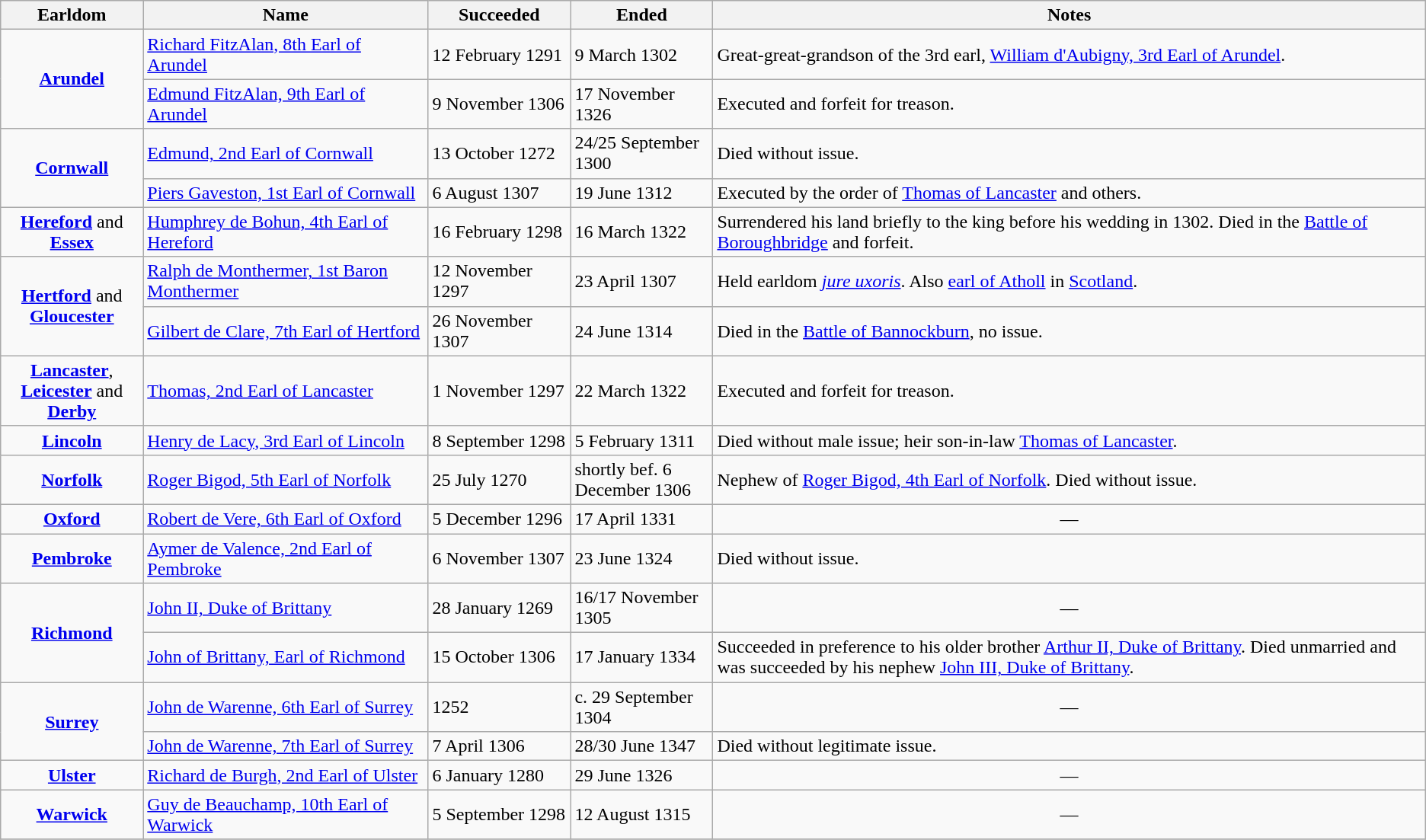<table class="wikitable">
<tr align=center>
<th width="10%">Earldom</th>
<th width="20%">Name</th>
<th width="10%">Succeeded</th>
<th width="10%">Ended</th>
<th width="50%">Notes</th>
</tr>
<tr>
<td rowspan=2 align=center><strong><a href='#'>Arundel</a></strong></td>
<td><a href='#'>Richard FitzAlan, 8th Earl of Arundel</a></td>
<td>12 February 1291</td>
<td>9 March 1302</td>
<td>Great-great-grandson of the 3rd earl, <a href='#'>William d'Aubigny, 3rd Earl of Arundel</a>.</td>
</tr>
<tr>
<td><a href='#'>Edmund FitzAlan, 9th Earl of Arundel</a></td>
<td>9 November 1306</td>
<td>17 November 1326</td>
<td>Executed and forfeit for treason.</td>
</tr>
<tr>
<td rowspan=2 align=center><strong><a href='#'>Cornwall</a></strong></td>
<td><a href='#'>Edmund, 2nd Earl of Cornwall</a></td>
<td>13 October 1272</td>
<td>24/25 September 1300</td>
<td>Died without issue.</td>
</tr>
<tr>
<td><a href='#'>Piers Gaveston, 1st Earl of Cornwall</a></td>
<td>6 August 1307</td>
<td>19 June 1312</td>
<td>Executed by the order of <a href='#'>Thomas of Lancaster</a> and others.</td>
</tr>
<tr>
<td align=center><strong><a href='#'>Hereford</a></strong> and <strong><a href='#'>Essex</a></strong></td>
<td><a href='#'>Humphrey de Bohun, 4th Earl of Hereford</a></td>
<td>16 February 1298</td>
<td>16 March 1322</td>
<td>Surrendered his land briefly to the king before his wedding in 1302. Died in the <a href='#'>Battle of Boroughbridge</a> and forfeit.</td>
</tr>
<tr>
<td rowspan=2 align=center><strong><a href='#'>Hertford</a></strong> and <strong><a href='#'>Gloucester</a></strong></td>
<td><a href='#'>Ralph de Monthermer, 1st Baron Monthermer</a></td>
<td>12 November 1297</td>
<td>23 April 1307</td>
<td>Held earldom <em><a href='#'>jure uxoris</a></em>. Also <a href='#'>earl of Atholl</a> in <a href='#'>Scotland</a>.</td>
</tr>
<tr>
<td><a href='#'>Gilbert de Clare, 7th Earl of Hertford</a></td>
<td>26 November 1307</td>
<td>24 June 1314</td>
<td>Died in the <a href='#'>Battle of Bannockburn</a>, no issue.</td>
</tr>
<tr>
<td align=center><strong><a href='#'>Lancaster</a></strong>, <strong><a href='#'>Leicester</a></strong> and <strong><a href='#'>Derby</a></strong></td>
<td><a href='#'>Thomas, 2nd Earl of Lancaster</a></td>
<td>1 November 1297</td>
<td>22 March 1322</td>
<td>Executed and forfeit for treason.</td>
</tr>
<tr>
<td align=center><strong><a href='#'>Lincoln</a></strong></td>
<td><a href='#'>Henry de Lacy, 3rd Earl of Lincoln</a></td>
<td>8 September 1298</td>
<td>5 February 1311</td>
<td>Died without male issue; heir son-in-law <a href='#'>Thomas of Lancaster</a>.</td>
</tr>
<tr>
<td align=center><strong><a href='#'>Norfolk</a></strong></td>
<td><a href='#'>Roger Bigod, 5th Earl of Norfolk</a></td>
<td>25 July 1270</td>
<td>shortly bef. 6 December 1306</td>
<td>Nephew of <a href='#'>Roger Bigod, 4th Earl of Norfolk</a>. Died without issue.</td>
</tr>
<tr>
<td align=center><strong><a href='#'>Oxford</a></strong></td>
<td><a href='#'>Robert de Vere, 6th Earl of Oxford</a></td>
<td>5 December 1296</td>
<td>17 April 1331</td>
<td align=center>—</td>
</tr>
<tr>
<td align=center><strong><a href='#'>Pembroke</a></strong></td>
<td><a href='#'>Aymer de Valence, 2nd Earl of Pembroke</a></td>
<td>6 November 1307</td>
<td>23 June 1324</td>
<td>Died without issue.</td>
</tr>
<tr>
<td rowspan=2 align=center><strong><a href='#'>Richmond</a></strong></td>
<td><a href='#'>John II, Duke of Brittany</a></td>
<td>28 January 1269</td>
<td>16/17 November 1305</td>
<td align=center>—</td>
</tr>
<tr>
<td><a href='#'>John of Brittany, Earl of Richmond</a></td>
<td>15 October 1306</td>
<td>17 January 1334</td>
<td>Succeeded in preference to his older brother <a href='#'>Arthur II, Duke of Brittany</a>. Died unmarried and was succeeded by his nephew <a href='#'>John III, Duke of Brittany</a>.</td>
</tr>
<tr>
<td rowspan=2 align=center><strong><a href='#'>Surrey</a></strong></td>
<td><a href='#'>John de Warenne, 6th Earl of Surrey</a></td>
<td>1252</td>
<td>c. 29 September 1304</td>
<td align=center>—</td>
</tr>
<tr>
<td><a href='#'>John de Warenne, 7th Earl of Surrey</a></td>
<td>7 April 1306</td>
<td>28/30 June 1347</td>
<td>Died without legitimate issue.</td>
</tr>
<tr>
<td align=center><strong><a href='#'>Ulster</a></strong></td>
<td><a href='#'>Richard de Burgh, 2nd Earl of Ulster</a></td>
<td>6 January 1280</td>
<td>29 June 1326</td>
<td align=center>—</td>
</tr>
<tr>
<td align=center><strong><a href='#'>Warwick</a></strong></td>
<td><a href='#'>Guy de Beauchamp, 10th Earl of Warwick</a></td>
<td>5 September 1298</td>
<td>12 August 1315</td>
<td align=center>—</td>
</tr>
<tr>
</tr>
</table>
